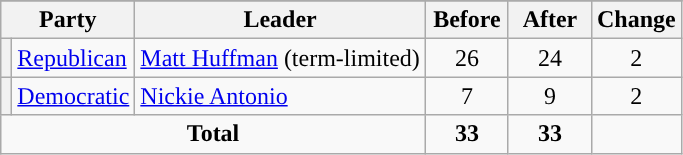<table class="wikitable" style="text-align:center;">
<tr>
</tr>
<tr>
<th colspan="2">Party</th>
<th>Leader</th>
<th style="width:3em">Before</th>
<th style="width:3em">After</th>
<th style="width:3em">Change</th>
</tr>
<tr>
<th style="background-color:"></th>
<td style="text-align:left;"><a href='#'>Republican</a></td>
<td style="text-align:left;"><a href='#'>Matt Huffman</a> (term-limited)</td>
<td>26</td>
<td>24</td>
<td> 2</td>
</tr>
<tr>
<th style="background-color:"></th>
<td style="text-align:left;"><a href='#'>Democratic</a></td>
<td style="text-align:left;"><a href='#'>Nickie Antonio</a></td>
<td>7</td>
<td>9</td>
<td> 2</td>
</tr>
<tr>
<td colspan="3"><strong>Total</strong></td>
<td><strong>33</strong></td>
<td><strong>33</strong></td>
<td></td>
</tr>
</table>
